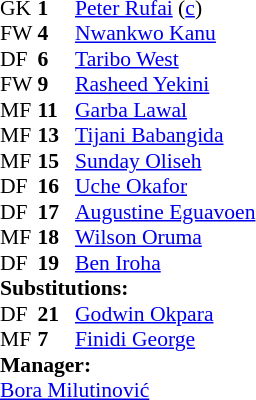<table style="font-size: 90%" cellspacing="0" cellpadding="0">
<tr>
<th width="25"></th>
<th width="25"></th>
</tr>
<tr>
<td>GK</td>
<td><strong>1</strong></td>
<td><a href='#'>Peter Rufai</a> (<a href='#'>c</a>)</td>
</tr>
<tr>
<td>FW</td>
<td><strong>4</strong></td>
<td><a href='#'>Nwankwo Kanu</a></td>
</tr>
<tr>
<td>DF</td>
<td><strong>6</strong></td>
<td><a href='#'>Taribo West</a></td>
</tr>
<tr>
<td>FW</td>
<td><strong>9</strong></td>
<td><a href='#'>Rasheed Yekini</a></td>
</tr>
<tr>
<td>MF</td>
<td><strong>11</strong></td>
<td><a href='#'>Garba Lawal</a></td>
</tr>
<tr>
<td>MF</td>
<td><strong>13</strong></td>
<td><a href='#'>Tijani Babangida</a></td>
</tr>
<tr>
<td>MF</td>
<td><strong>15</strong></td>
<td><a href='#'>Sunday Oliseh</a></td>
<td></td>
<td></td>
</tr>
<tr>
<td>DF</td>
<td><strong>16</strong></td>
<td><a href='#'>Uche Okafor</a></td>
</tr>
<tr>
<td>DF</td>
<td><strong>17</strong></td>
<td><a href='#'>Augustine Eguavoen</a></td>
<td></td>
</tr>
<tr>
<td>MF</td>
<td><strong>18</strong></td>
<td><a href='#'>Wilson Oruma</a></td>
<td></td>
<td></td>
</tr>
<tr>
<td>DF</td>
<td><strong>19</strong></td>
<td><a href='#'>Ben Iroha</a></td>
<td></td>
</tr>
<tr>
<td colspan=3><strong>Substitutions:</strong></td>
</tr>
<tr>
<td>DF</td>
<td><strong>21</strong></td>
<td><a href='#'>Godwin Okpara</a></td>
<td></td>
<td></td>
</tr>
<tr>
<td>MF</td>
<td><strong>7</strong></td>
<td><a href='#'>Finidi George</a></td>
<td></td>
<td></td>
</tr>
<tr>
<td colspan=3><strong>Manager:</strong></td>
</tr>
<tr>
<td colspan="4"> <a href='#'>Bora Milutinović</a></td>
</tr>
</table>
